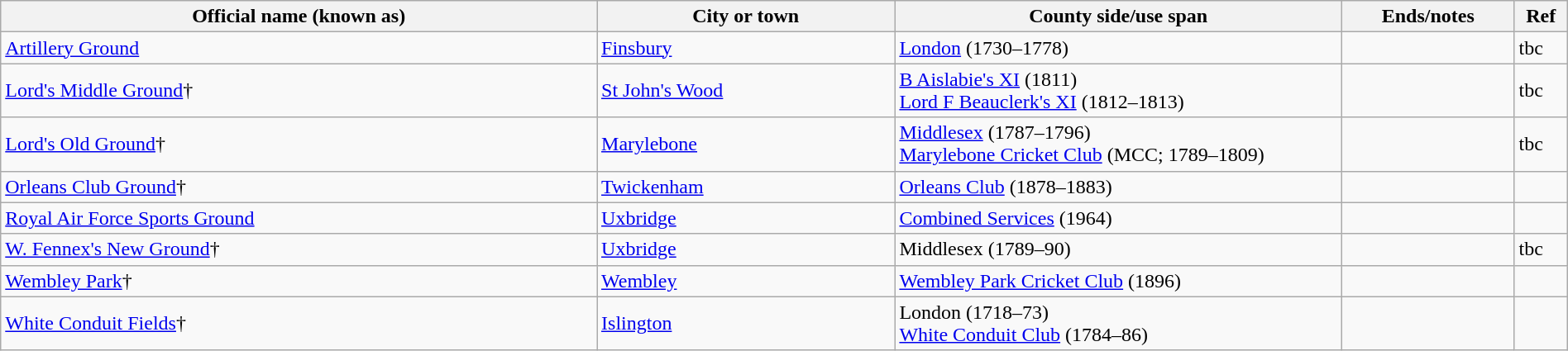<table class="wikitable" style="width:100%;">
<tr>
<th style="width:20%;">Official name (known as)</th>
<th style="width:10%;">City or town</th>
<th style="width:15%;">County side/use span</th>
<th width=5%>Ends/notes</th>
<th width=1%>Ref</th>
</tr>
<tr>
<td><a href='#'>Artillery Ground</a></td>
<td><a href='#'>Finsbury</a></td>
<td><a href='#'>London</a> (1730–1778)</td>
<td></td>
<td>tbc</td>
</tr>
<tr>
<td><a href='#'>Lord's Middle Ground</a>†</td>
<td><a href='#'>St John's Wood</a></td>
<td><a href='#'>B Aislabie's XI</a> (1811)<br><a href='#'>Lord F Beauclerk's XI</a> (1812–1813)</td>
<td></td>
<td>tbc</td>
</tr>
<tr>
<td><a href='#'>Lord's Old Ground</a>†</td>
<td><a href='#'>Marylebone</a></td>
<td><a href='#'>Middlesex</a> (1787–1796)<br><a href='#'>Marylebone Cricket Club</a> (MCC; 1789–1809)</td>
<td></td>
<td>tbc</td>
</tr>
<tr>
<td><a href='#'>Orleans Club Ground</a>†</td>
<td><a href='#'>Twickenham</a></td>
<td><a href='#'>Orleans Club</a> (1878–1883)</td>
<td></td>
<td></td>
</tr>
<tr>
<td><a href='#'>Royal Air Force Sports Ground</a></td>
<td><a href='#'>Uxbridge</a></td>
<td><a href='#'>Combined Services</a> (1964)</td>
<td></td>
<td></td>
</tr>
<tr>
<td><a href='#'>W. Fennex's New Ground</a>†</td>
<td><a href='#'>Uxbridge</a></td>
<td>Middlesex (1789–90)</td>
<td></td>
<td>tbc</td>
</tr>
<tr>
<td><a href='#'>Wembley Park</a>†</td>
<td><a href='#'>Wembley</a></td>
<td><a href='#'>Wembley Park Cricket Club</a> (1896)</td>
<td></td>
<td></td>
</tr>
<tr>
<td><a href='#'>White Conduit Fields</a>†</td>
<td><a href='#'>Islington</a></td>
<td>London (1718–73)<br><a href='#'>White Conduit Club</a> (1784–86)</td>
<td></td>
<td></td>
</tr>
</table>
